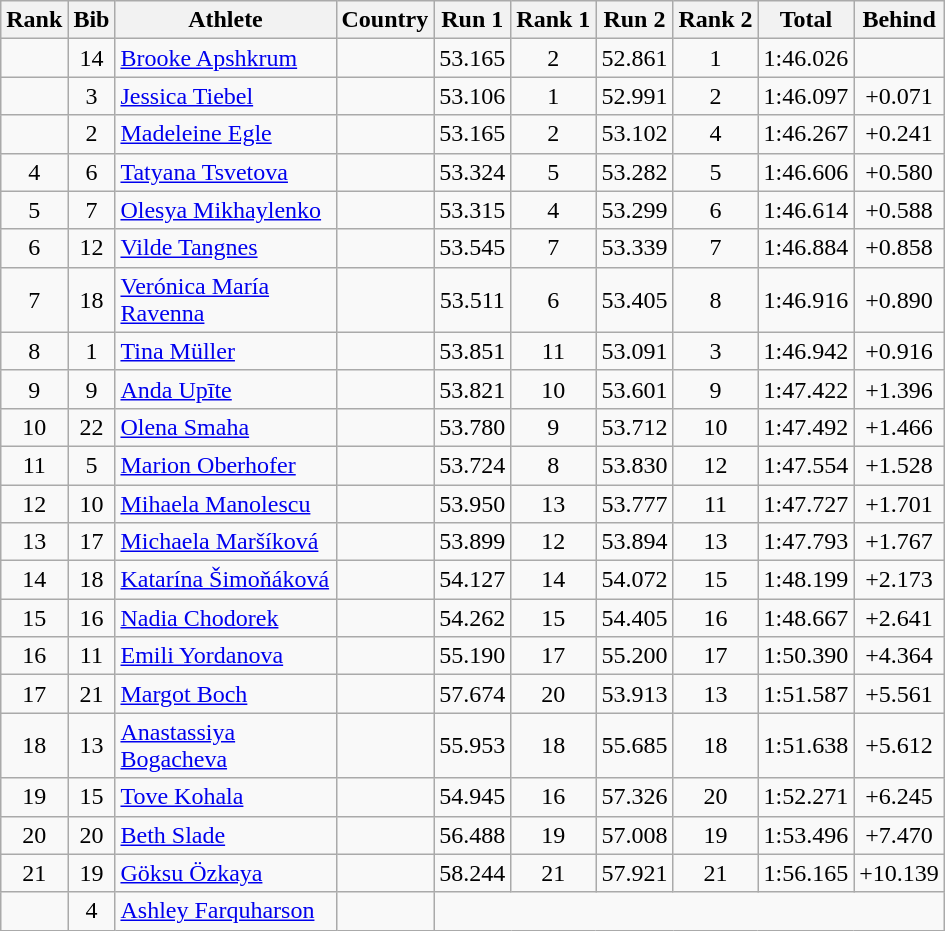<table class="wikitable sortable" style="text-align:center">
<tr>
<th>Rank</th>
<th>Bib</th>
<th width=140>Athlete</th>
<th>Country</th>
<th>Run 1</th>
<th>Rank 1</th>
<th>Run 2</th>
<th>Rank 2</th>
<th>Total</th>
<th>Behind</th>
</tr>
<tr>
<td></td>
<td>14</td>
<td align=left><a href='#'>Brooke Apshkrum</a></td>
<td align=left></td>
<td>53.165</td>
<td>2</td>
<td>52.861</td>
<td>1</td>
<td>1:46.026</td>
<td></td>
</tr>
<tr>
<td></td>
<td>3</td>
<td align=left><a href='#'>Jessica Tiebel</a></td>
<td align=left></td>
<td>53.106</td>
<td>1</td>
<td>52.991</td>
<td>2</td>
<td>1:46.097</td>
<td>+0.071</td>
</tr>
<tr>
<td></td>
<td>2</td>
<td align=left><a href='#'>Madeleine Egle</a></td>
<td align=left></td>
<td>53.165</td>
<td>2</td>
<td>53.102</td>
<td>4</td>
<td>1:46.267</td>
<td>+0.241</td>
</tr>
<tr>
<td>4</td>
<td>6</td>
<td align=left><a href='#'>Tatyana Tsvetova</a></td>
<td align=left></td>
<td>53.324</td>
<td>5</td>
<td>53.282</td>
<td>5</td>
<td>1:46.606</td>
<td>+0.580</td>
</tr>
<tr>
<td>5</td>
<td>7</td>
<td align=left><a href='#'>Olesya Mikhaylenko</a></td>
<td align=left></td>
<td>53.315</td>
<td>4</td>
<td>53.299</td>
<td>6</td>
<td>1:46.614</td>
<td>+0.588</td>
</tr>
<tr>
<td>6</td>
<td>12</td>
<td align=left><a href='#'>Vilde Tangnes</a></td>
<td align=left></td>
<td>53.545</td>
<td>7</td>
<td>53.339</td>
<td>7</td>
<td>1:46.884</td>
<td>+0.858</td>
</tr>
<tr>
<td>7</td>
<td>18</td>
<td align=left><a href='#'>Verónica María Ravenna</a></td>
<td align=left></td>
<td>53.511</td>
<td>6</td>
<td>53.405</td>
<td>8</td>
<td>1:46.916</td>
<td>+0.890</td>
</tr>
<tr>
<td>8</td>
<td>1</td>
<td align=left><a href='#'>Tina Müller</a></td>
<td align=left></td>
<td>53.851</td>
<td>11</td>
<td>53.091</td>
<td>3</td>
<td>1:46.942</td>
<td>+0.916</td>
</tr>
<tr>
<td>9</td>
<td>9</td>
<td align=left><a href='#'>Anda Upīte</a></td>
<td align=left></td>
<td>53.821</td>
<td>10</td>
<td>53.601</td>
<td>9</td>
<td>1:47.422</td>
<td>+1.396</td>
</tr>
<tr>
<td>10</td>
<td>22</td>
<td align=left><a href='#'>Olena Smaha</a></td>
<td align=left></td>
<td>53.780</td>
<td>9</td>
<td>53.712</td>
<td>10</td>
<td>1:47.492</td>
<td>+1.466</td>
</tr>
<tr>
<td>11</td>
<td>5</td>
<td align=left><a href='#'>Marion Oberhofer</a></td>
<td align=left></td>
<td>53.724</td>
<td>8</td>
<td>53.830</td>
<td>12</td>
<td>1:47.554</td>
<td>+1.528</td>
</tr>
<tr>
<td>12</td>
<td>10</td>
<td align=left><a href='#'>Mihaela Manolescu</a></td>
<td align=left></td>
<td>53.950</td>
<td>13</td>
<td>53.777</td>
<td>11</td>
<td>1:47.727</td>
<td>+1.701</td>
</tr>
<tr>
<td>13</td>
<td>17</td>
<td align=left><a href='#'>Michaela Maršíková</a></td>
<td align=left></td>
<td>53.899</td>
<td>12</td>
<td>53.894</td>
<td>13</td>
<td>1:47.793</td>
<td>+1.767</td>
</tr>
<tr>
<td>14</td>
<td>18</td>
<td align=left><a href='#'>Katarína Šimoňáková</a></td>
<td align=left></td>
<td>54.127</td>
<td>14</td>
<td>54.072</td>
<td>15</td>
<td>1:48.199</td>
<td>+2.173</td>
</tr>
<tr>
<td>15</td>
<td>16</td>
<td align=left><a href='#'>Nadia Chodorek</a></td>
<td align=left></td>
<td>54.262</td>
<td>15</td>
<td>54.405</td>
<td>16</td>
<td>1:48.667</td>
<td>+2.641</td>
</tr>
<tr>
<td>16</td>
<td>11</td>
<td align=left><a href='#'>Emili Yordanova</a></td>
<td align=left></td>
<td>55.190</td>
<td>17</td>
<td>55.200</td>
<td>17</td>
<td>1:50.390</td>
<td>+4.364</td>
</tr>
<tr>
<td>17</td>
<td>21</td>
<td align=left><a href='#'>Margot Boch</a></td>
<td align=left></td>
<td>57.674</td>
<td>20</td>
<td>53.913</td>
<td>13</td>
<td>1:51.587</td>
<td>+5.561</td>
</tr>
<tr>
<td>18</td>
<td>13</td>
<td align=left><a href='#'>Anastassiya Bogacheva</a></td>
<td align=left></td>
<td>55.953</td>
<td>18</td>
<td>55.685</td>
<td>18</td>
<td>1:51.638</td>
<td>+5.612</td>
</tr>
<tr>
<td>19</td>
<td>15</td>
<td align=left><a href='#'>Tove Kohala</a></td>
<td align=left></td>
<td>54.945</td>
<td>16</td>
<td>57.326</td>
<td>20</td>
<td>1:52.271</td>
<td>+6.245</td>
</tr>
<tr>
<td>20</td>
<td>20</td>
<td align=left><a href='#'>Beth Slade</a></td>
<td align=left></td>
<td>56.488</td>
<td>19</td>
<td>57.008</td>
<td>19</td>
<td>1:53.496</td>
<td>+7.470</td>
</tr>
<tr>
<td>21</td>
<td>19</td>
<td align=left><a href='#'>Göksu Özkaya</a></td>
<td align=left></td>
<td>58.244</td>
<td>21</td>
<td>57.921</td>
<td>21</td>
<td>1:56.165</td>
<td>+10.139</td>
</tr>
<tr>
<td></td>
<td>4</td>
<td align=left><a href='#'>Ashley Farquharson</a></td>
<td align=left></td>
<td colspan=6></td>
</tr>
</table>
